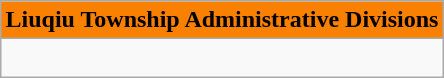<table class="wikitable" style="margin:auto;">
<tr>
<td style="background:#FA8000"><strong>Liuqiu Township Administrative Divisions</strong></td>
</tr>
<tr>
<td><br>







</td>
</tr>
</table>
